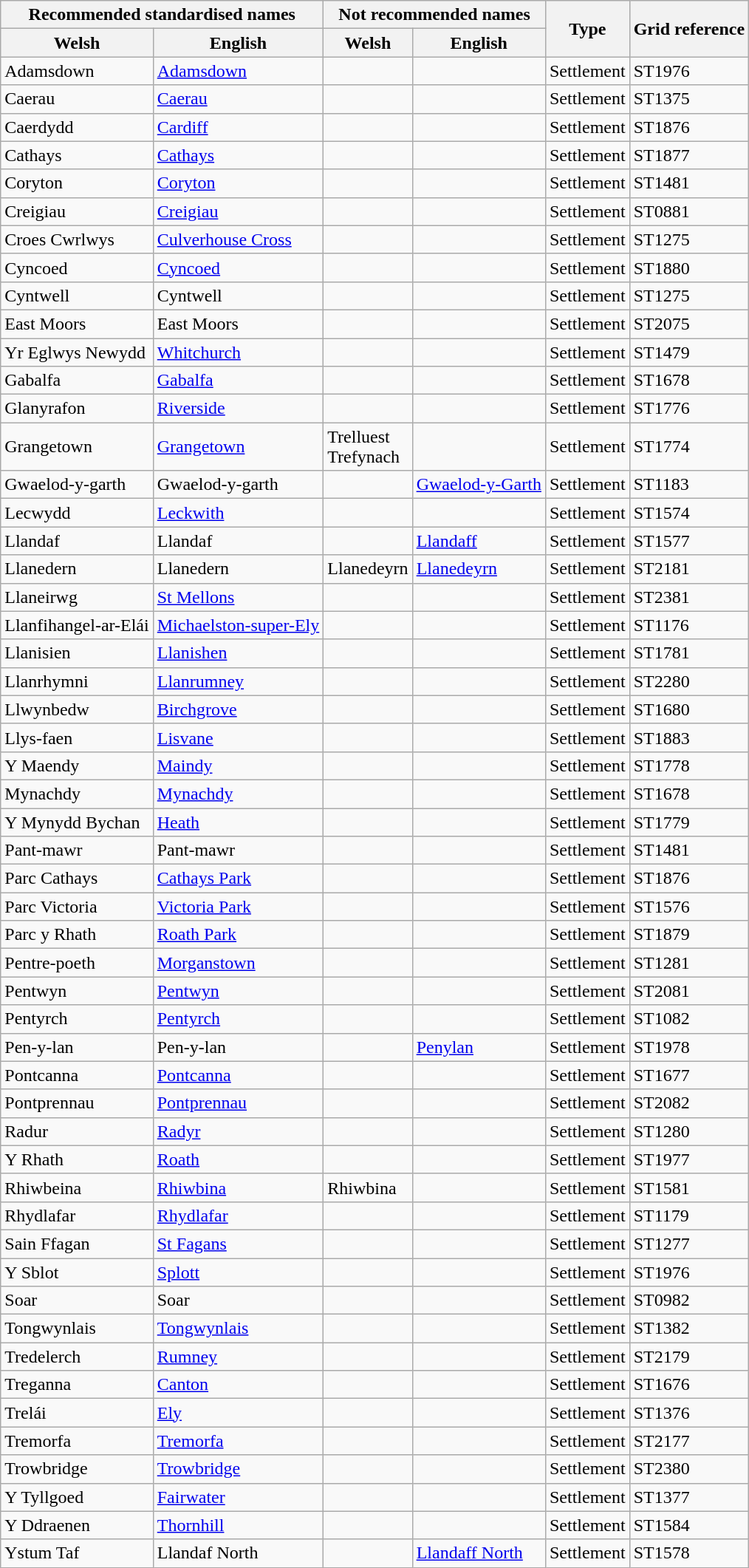<table class="wikitable sortable">
<tr>
<th colspan="2">Recommended standardised names</th>
<th colspan="2">Not recommended names</th>
<th rowspan="2">Type</th>
<th rowspan="2">Grid reference</th>
</tr>
<tr>
<th>Welsh</th>
<th>English</th>
<th>Welsh</th>
<th>English</th>
</tr>
<tr>
<td>Adamsdown</td>
<td><a href='#'>Adamsdown</a></td>
<td></td>
<td></td>
<td>Settlement</td>
<td>ST1976</td>
</tr>
<tr>
<td>Caerau</td>
<td><a href='#'>Caerau</a></td>
<td></td>
<td></td>
<td>Settlement</td>
<td>ST1375</td>
</tr>
<tr>
<td>Caerdydd</td>
<td><a href='#'>Cardiff</a></td>
<td></td>
<td></td>
<td>Settlement</td>
<td>ST1876</td>
</tr>
<tr>
<td>Cathays</td>
<td><a href='#'>Cathays</a></td>
<td></td>
<td></td>
<td>Settlement</td>
<td>ST1877</td>
</tr>
<tr>
<td>Coryton</td>
<td><a href='#'>Coryton</a></td>
<td></td>
<td></td>
<td>Settlement</td>
<td>ST1481</td>
</tr>
<tr>
<td>Creigiau</td>
<td><a href='#'>Creigiau</a></td>
<td></td>
<td></td>
<td>Settlement</td>
<td>ST0881</td>
</tr>
<tr>
<td>Croes Cwrlwys</td>
<td><a href='#'>Culverhouse Cross</a></td>
<td></td>
<td></td>
<td>Settlement</td>
<td>ST1275</td>
</tr>
<tr>
<td>Cyncoed</td>
<td><a href='#'>Cyncoed</a></td>
<td></td>
<td></td>
<td>Settlement</td>
<td>ST1880</td>
</tr>
<tr>
<td>Cyntwell</td>
<td>Cyntwell</td>
<td></td>
<td></td>
<td>Settlement</td>
<td>ST1275</td>
</tr>
<tr>
<td>East Moors</td>
<td>East Moors</td>
<td></td>
<td></td>
<td>Settlement</td>
<td>ST2075</td>
</tr>
<tr>
<td>Yr Eglwys Newydd</td>
<td><a href='#'>Whitchurch</a></td>
<td></td>
<td></td>
<td>Settlement</td>
<td>ST1479</td>
</tr>
<tr>
<td>Gabalfa</td>
<td><a href='#'>Gabalfa</a></td>
<td></td>
<td></td>
<td>Settlement</td>
<td>ST1678</td>
</tr>
<tr>
<td>Glanyrafon</td>
<td><a href='#'>Riverside</a></td>
<td></td>
<td></td>
<td>Settlement</td>
<td>ST1776</td>
</tr>
<tr>
<td>Grangetown</td>
<td><a href='#'>Grangetown</a></td>
<td>Trelluest<br>Trefynach</td>
<td></td>
<td>Settlement</td>
<td>ST1774</td>
</tr>
<tr>
<td>Gwaelod-y-garth</td>
<td>Gwaelod-y-garth</td>
<td></td>
<td><a href='#'>Gwaelod-y-Garth</a></td>
<td>Settlement</td>
<td>ST1183</td>
</tr>
<tr>
<td>Lecwydd</td>
<td><a href='#'>Leckwith</a></td>
<td></td>
<td></td>
<td>Settlement</td>
<td>ST1574</td>
</tr>
<tr>
<td>Llandaf</td>
<td>Llandaf</td>
<td></td>
<td><a href='#'>Llandaff</a></td>
<td>Settlement</td>
<td>ST1577</td>
</tr>
<tr>
<td>Llanedern</td>
<td>Llanedern</td>
<td>Llanedeyrn</td>
<td><a href='#'>Llanedeyrn</a></td>
<td>Settlement</td>
<td>ST2181</td>
</tr>
<tr>
<td>Llaneirwg</td>
<td><a href='#'>St Mellons</a></td>
<td></td>
<td></td>
<td>Settlement</td>
<td>ST2381</td>
</tr>
<tr>
<td>Llanfihangel-ar-Elái</td>
<td><a href='#'>Michaelston-super-Ely</a></td>
<td></td>
<td></td>
<td>Settlement</td>
<td>ST1176</td>
</tr>
<tr>
<td>Llanisien</td>
<td><a href='#'>Llanishen</a></td>
<td></td>
<td></td>
<td>Settlement</td>
<td>ST1781</td>
</tr>
<tr>
<td>Llanrhymni</td>
<td><a href='#'>Llanrumney</a></td>
<td></td>
<td></td>
<td>Settlement</td>
<td>ST2280</td>
</tr>
<tr>
<td>Llwynbedw</td>
<td><a href='#'>Birchgrove</a></td>
<td></td>
<td></td>
<td>Settlement</td>
<td>ST1680</td>
</tr>
<tr>
<td>Llys-faen</td>
<td><a href='#'>Lisvane</a></td>
<td></td>
<td></td>
<td>Settlement</td>
<td>ST1883</td>
</tr>
<tr>
<td>Y Maendy</td>
<td><a href='#'>Maindy</a></td>
<td></td>
<td></td>
<td>Settlement</td>
<td>ST1778</td>
</tr>
<tr>
<td>Mynachdy</td>
<td><a href='#'>Mynachdy</a></td>
<td></td>
<td></td>
<td>Settlement</td>
<td>ST1678</td>
</tr>
<tr>
<td>Y Mynydd Bychan</td>
<td><a href='#'>Heath</a></td>
<td></td>
<td></td>
<td>Settlement</td>
<td>ST1779</td>
</tr>
<tr>
<td>Pant-mawr</td>
<td>Pant-mawr</td>
<td></td>
<td></td>
<td>Settlement</td>
<td>ST1481</td>
</tr>
<tr>
<td>Parc Cathays</td>
<td><a href='#'>Cathays Park</a></td>
<td></td>
<td></td>
<td>Settlement</td>
<td>ST1876</td>
</tr>
<tr>
<td>Parc Victoria</td>
<td><a href='#'>Victoria Park</a></td>
<td></td>
<td></td>
<td>Settlement</td>
<td>ST1576</td>
</tr>
<tr>
<td>Parc y Rhath</td>
<td><a href='#'>Roath Park</a></td>
<td></td>
<td></td>
<td>Settlement</td>
<td>ST1879</td>
</tr>
<tr>
<td>Pentre-poeth</td>
<td><a href='#'>Morganstown</a></td>
<td></td>
<td></td>
<td>Settlement</td>
<td>ST1281</td>
</tr>
<tr>
<td>Pentwyn</td>
<td><a href='#'>Pentwyn</a></td>
<td></td>
<td></td>
<td>Settlement</td>
<td>ST2081</td>
</tr>
<tr>
<td>Pentyrch</td>
<td><a href='#'>Pentyrch</a></td>
<td></td>
<td></td>
<td>Settlement</td>
<td>ST1082</td>
</tr>
<tr>
<td>Pen-y-lan</td>
<td>Pen-y-lan</td>
<td></td>
<td><a href='#'>Penylan</a></td>
<td>Settlement</td>
<td>ST1978</td>
</tr>
<tr>
<td>Pontcanna</td>
<td><a href='#'>Pontcanna</a></td>
<td></td>
<td></td>
<td>Settlement</td>
<td>ST1677</td>
</tr>
<tr>
<td>Pontprennau</td>
<td><a href='#'>Pontprennau</a></td>
<td></td>
<td></td>
<td>Settlement</td>
<td>ST2082</td>
</tr>
<tr>
<td>Radur</td>
<td><a href='#'>Radyr</a></td>
<td></td>
<td></td>
<td>Settlement</td>
<td>ST1280</td>
</tr>
<tr>
<td>Y Rhath</td>
<td><a href='#'>Roath</a></td>
<td></td>
<td></td>
<td>Settlement</td>
<td>ST1977</td>
</tr>
<tr>
<td>Rhiwbeina</td>
<td><a href='#'>Rhiwbina</a></td>
<td>Rhiwbina</td>
<td></td>
<td>Settlement</td>
<td>ST1581</td>
</tr>
<tr>
<td>Rhydlafar</td>
<td><a href='#'>Rhydlafar</a></td>
<td></td>
<td></td>
<td>Settlement</td>
<td>ST1179</td>
</tr>
<tr>
<td>Sain Ffagan</td>
<td><a href='#'>St Fagans</a></td>
<td></td>
<td></td>
<td>Settlement</td>
<td>ST1277</td>
</tr>
<tr>
<td>Y Sblot</td>
<td><a href='#'>Splott</a></td>
<td></td>
<td></td>
<td>Settlement</td>
<td>ST1976</td>
</tr>
<tr>
<td>Soar</td>
<td>Soar</td>
<td></td>
<td></td>
<td>Settlement</td>
<td>ST0982</td>
</tr>
<tr>
<td>Tongwynlais</td>
<td><a href='#'>Tongwynlais</a></td>
<td></td>
<td></td>
<td>Settlement</td>
<td>ST1382</td>
</tr>
<tr>
<td>Tredelerch</td>
<td><a href='#'>Rumney</a></td>
<td></td>
<td></td>
<td>Settlement</td>
<td>ST2179</td>
</tr>
<tr>
<td>Treganna</td>
<td><a href='#'>Canton</a></td>
<td></td>
<td></td>
<td>Settlement</td>
<td>ST1676</td>
</tr>
<tr>
<td>Trelái</td>
<td><a href='#'>Ely</a></td>
<td></td>
<td></td>
<td>Settlement</td>
<td>ST1376</td>
</tr>
<tr>
<td>Tremorfa</td>
<td><a href='#'>Tremorfa</a></td>
<td></td>
<td></td>
<td>Settlement</td>
<td>ST2177</td>
</tr>
<tr>
<td>Trowbridge</td>
<td><a href='#'>Trowbridge</a></td>
<td></td>
<td></td>
<td>Settlement</td>
<td>ST2380</td>
</tr>
<tr>
<td>Y Tyllgoed</td>
<td><a href='#'>Fairwater</a></td>
<td></td>
<td></td>
<td>Settlement</td>
<td>ST1377</td>
</tr>
<tr>
<td>Y Ddraenen</td>
<td><a href='#'>Thornhill</a></td>
<td></td>
<td></td>
<td>Settlement</td>
<td>ST1584</td>
</tr>
<tr>
<td>Ystum Taf</td>
<td>Llandaf North</td>
<td></td>
<td><a href='#'>Llandaff North</a></td>
<td>Settlement</td>
<td>ST1578</td>
</tr>
</table>
